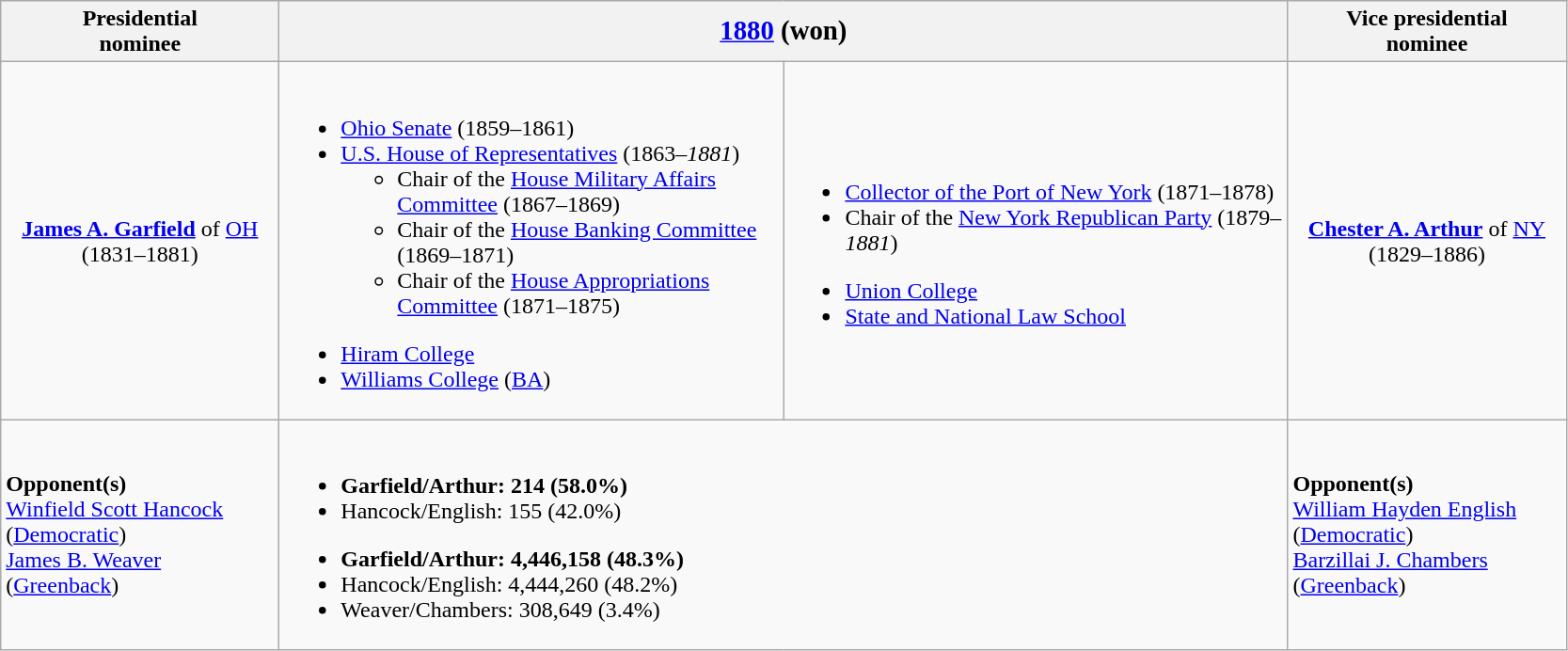<table class="wikitable">
<tr>
<th width=190>Presidential<br>nominee</th>
<th colspan=2><big><a href='#'>1880</a> (won)</big></th>
<th width=190>Vice presidential<br>nominee</th>
</tr>
<tr>
<td style="text-align:center;"><strong><a href='#'>James A. Garfield</a></strong> of <a href='#'>OH</a><br>(1831–1881)<br></td>
<td width=350><br><ul><li><a href='#'>Ohio Senate</a> (1859–1861)</li><li><a href='#'>U.S. House of Representatives</a> (1863–<em>1881</em>)<ul><li>Chair of the <a href='#'>House Military Affairs Committee</a> (1867–1869)</li><li>Chair of the <a href='#'>House Banking Committee</a> (1869–1871)</li><li>Chair of the <a href='#'>House Appropriations Committee</a> (1871–1875)</li></ul></li></ul><ul><li><a href='#'>Hiram College</a></li><li><a href='#'>Williams College</a> (<a href='#'>BA</a>)</li></ul></td>
<td width=350><br><ul><li><a href='#'>Collector of the Port of New York</a> (1871–1878)</li><li>Chair of the <a href='#'>New York Republican Party</a> (1879–<em>1881</em>)</li></ul><ul><li><a href='#'>Union College</a></li><li><a href='#'>State and National Law School</a></li></ul></td>
<td style="text-align:center;"><strong><a href='#'>Chester A. Arthur</a></strong> of <a href='#'>NY</a><br>(1829–1886)<br></td>
</tr>
<tr>
<td><strong>Opponent(s)</strong><br><a href='#'>Winfield Scott Hancock</a> (<a href='#'>Democratic</a>)<br><a href='#'>James B. Weaver</a> (<a href='#'>Greenback</a>)</td>
<td colspan=2><br><ul><li><strong>Garfield/Arthur: 214 (58.0%)</strong></li><li>Hancock/English: 155 (42.0%)</li></ul><ul><li><strong>Garfield/Arthur: 4,446,158 (48.3%)</strong></li><li>Hancock/English: 4,444,260 (48.2%)</li><li>Weaver/Chambers: 308,649 (3.4%)</li></ul></td>
<td><strong>Opponent(s)</strong><br><a href='#'>William Hayden English</a> (<a href='#'>Democratic</a>)<br><a href='#'>Barzillai J. Chambers</a> (<a href='#'>Greenback</a>)</td>
</tr>
</table>
